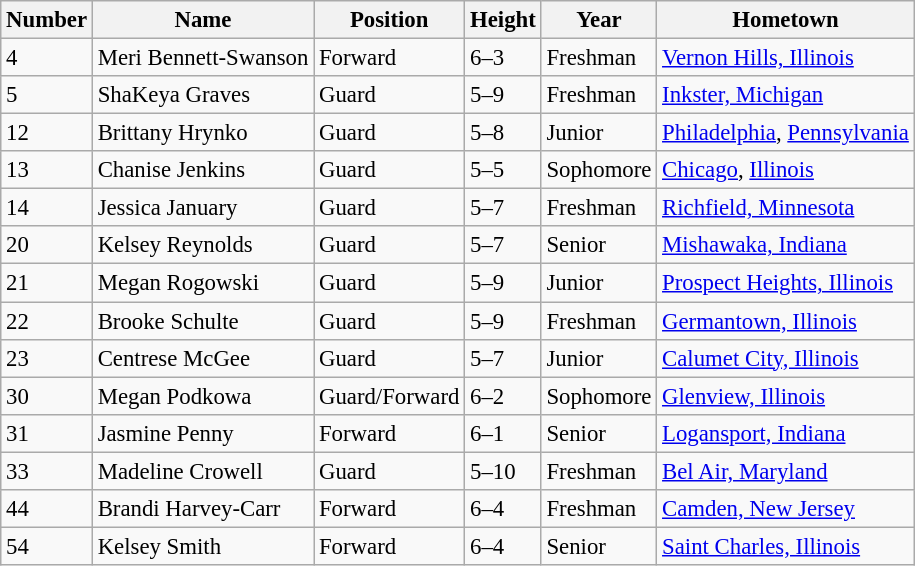<table class="wikitable sortable" style="font-size: 95%;">
<tr>
<th>Number</th>
<th>Name</th>
<th>Position</th>
<th>Height</th>
<th>Year</th>
<th>Hometown</th>
</tr>
<tr>
<td>4</td>
<td>Meri Bennett-Swanson</td>
<td>Forward</td>
<td>6–3</td>
<td>Freshman</td>
<td><a href='#'>Vernon Hills, Illinois</a></td>
</tr>
<tr>
<td>5</td>
<td>ShaKeya Graves</td>
<td>Guard</td>
<td>5–9</td>
<td>Freshman</td>
<td><a href='#'>Inkster, Michigan</a></td>
</tr>
<tr>
<td>12</td>
<td>Brittany Hrynko</td>
<td>Guard</td>
<td>5–8</td>
<td>Junior</td>
<td><a href='#'>Philadelphia</a>, <a href='#'>Pennsylvania</a></td>
</tr>
<tr>
<td>13</td>
<td>Chanise Jenkins</td>
<td>Guard</td>
<td>5–5</td>
<td>Sophomore</td>
<td><a href='#'>Chicago</a>, <a href='#'>Illinois</a></td>
</tr>
<tr>
<td>14</td>
<td>Jessica January</td>
<td>Guard</td>
<td>5–7</td>
<td>Freshman</td>
<td><a href='#'>Richfield, Minnesota</a></td>
</tr>
<tr>
<td>20</td>
<td>Kelsey Reynolds</td>
<td>Guard</td>
<td>5–7</td>
<td>Senior</td>
<td><a href='#'>Mishawaka, Indiana</a></td>
</tr>
<tr>
<td>21</td>
<td>Megan Rogowski</td>
<td>Guard</td>
<td>5–9</td>
<td>Junior</td>
<td><a href='#'>Prospect Heights, Illinois</a></td>
</tr>
<tr>
<td>22</td>
<td>Brooke Schulte</td>
<td>Guard</td>
<td>5–9</td>
<td>Freshman</td>
<td><a href='#'>Germantown, Illinois</a></td>
</tr>
<tr>
<td>23</td>
<td>Centrese McGee</td>
<td>Guard</td>
<td>5–7</td>
<td>Junior</td>
<td><a href='#'>Calumet City, Illinois</a></td>
</tr>
<tr>
<td>30</td>
<td>Megan Podkowa</td>
<td>Guard/Forward</td>
<td>6–2</td>
<td>Sophomore</td>
<td><a href='#'>Glenview, Illinois</a></td>
</tr>
<tr>
<td>31</td>
<td>Jasmine Penny</td>
<td>Forward</td>
<td>6–1</td>
<td>Senior</td>
<td><a href='#'>Logansport, Indiana</a></td>
</tr>
<tr>
<td>33</td>
<td>Madeline Crowell</td>
<td>Guard</td>
<td>5–10</td>
<td>Freshman</td>
<td><a href='#'>Bel Air, Maryland</a></td>
</tr>
<tr>
<td>44</td>
<td>Brandi Harvey-Carr</td>
<td>Forward</td>
<td>6–4</td>
<td>Freshman</td>
<td><a href='#'>Camden, New Jersey</a></td>
</tr>
<tr>
<td>54</td>
<td>Kelsey Smith</td>
<td>Forward</td>
<td>6–4</td>
<td>Senior</td>
<td><a href='#'>Saint Charles, Illinois</a></td>
</tr>
</table>
